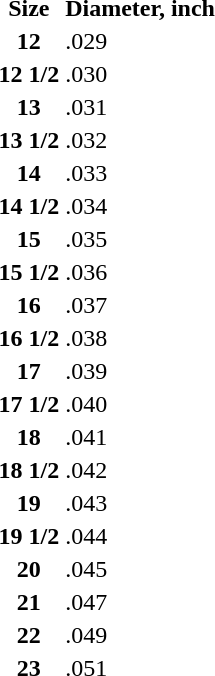<table>
<tr>
<th>Size</th>
<th>Diameter, inch</th>
</tr>
<tr>
<th>12</th>
<td>.029</td>
</tr>
<tr>
<th>12 1/2</th>
<td>.030</td>
</tr>
<tr>
<th>13</th>
<td>.031</td>
</tr>
<tr>
<th>13 1/2</th>
<td>.032</td>
</tr>
<tr>
<th>14</th>
<td>.033</td>
</tr>
<tr>
<th>14 1/2</th>
<td>.034</td>
</tr>
<tr>
<th>15</th>
<td>.035</td>
</tr>
<tr>
<th>15 1/2</th>
<td>.036</td>
</tr>
<tr>
<th>16</th>
<td>.037</td>
</tr>
<tr>
<th>16 1/2</th>
<td>.038</td>
</tr>
<tr>
<th>17</th>
<td>.039</td>
</tr>
<tr>
<th>17 1/2</th>
<td>.040</td>
</tr>
<tr>
<th>18</th>
<td>.041</td>
</tr>
<tr>
<th>18 1/2</th>
<td>.042</td>
</tr>
<tr>
<th>19</th>
<td>.043</td>
</tr>
<tr>
<th>19 1/2</th>
<td>.044</td>
</tr>
<tr>
<th>20</th>
<td>.045</td>
</tr>
<tr>
<th>21</th>
<td>.047</td>
</tr>
<tr>
<th>22</th>
<td>.049</td>
</tr>
<tr>
<th>23</th>
<td>.051</td>
</tr>
</table>
